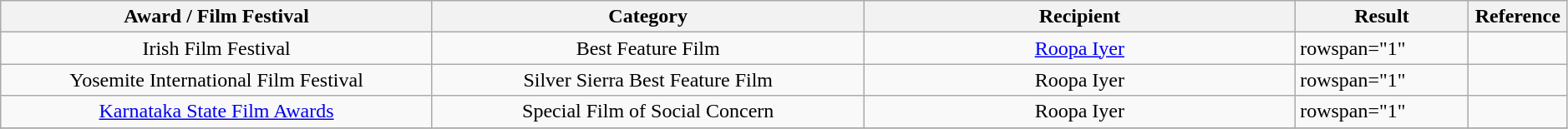<table class="wikitable" style="width:99%;"  >
<tr>
<th width="25%" scope="col">Award / Film Festival</th>
<th width="25%" scope="col">Category</th>
<th width="25%" scope="col">Recipient</th>
<th width="10%" scope="col">Result</th>
<th width="3%" scope="col">Reference</th>
</tr>
<tr>
<td rowspan="1" style="text-align:center;">Irish Film Festival</td>
<td style="text-align:center;">Best Feature Film</td>
<td style="text-align:center;"><a href='#'>Roopa Iyer</a></td>
<td>rowspan="1" </td>
<td align="center" rowspan="1"></td>
</tr>
<tr>
<td rowspan="1" style="text-align:center;">Yosemite International Film Festival</td>
<td style="text-align:center;">Silver Sierra Best Feature Film</td>
<td style="text-align:center;">Roopa Iyer</td>
<td>rowspan="1" </td>
<td align="center" rowspan="1"></td>
</tr>
<tr>
<td rowspan="1" style="text-align:center;"><a href='#'>Karnataka State Film Awards</a></td>
<td style="text-align:center;">Special Film of Social Concern</td>
<td style="text-align:center;">Roopa Iyer</td>
<td>rowspan="1" </td>
<td align="center" rowspan="1"></td>
</tr>
<tr>
</tr>
</table>
